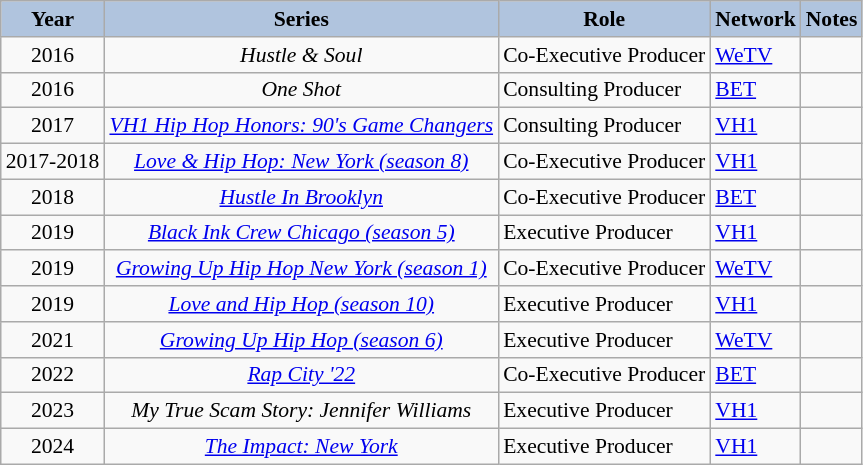<table class="wikitable" style="font-size:90%">
<tr style="text-align:center;">
<th style="background:#B0C4DE;">Year</th>
<th style="background:#B0C4DE;">Series</th>
<th style="background:#B0C4DE;">Role</th>
<th style="background:#B0C4DE;">Network</th>
<th style="background:#B0C4DE;">Notes</th>
</tr>
<tr>
<td style="text-align:center;">2016</td>
<td style="text-align:center;"><em>Hustle & Soul</em></td>
<td>Co-Executive Producer</td>
<td><a href='#'>WeTV</a></td>
<td></td>
</tr>
<tr>
<td style="text-align:center;">2016</td>
<td style="text-align:center;"><em>One Shot</em></td>
<td>Consulting Producer</td>
<td><a href='#'>BET</a></td>
<td></td>
</tr>
<tr>
<td style="text-align:center;">2017</td>
<td style="text-align:center;"><em><a href='#'>VH1 Hip Hop Honors: 90's Game Changers</a></em></td>
<td>Consulting Producer</td>
<td><a href='#'>VH1</a></td>
<td></td>
</tr>
<tr>
<td style="text-align:center;">2017-2018</td>
<td style="text-align:center;"><em><a href='#'>Love & Hip Hop: New York (season 8)</a></em></td>
<td>Co-Executive Producer</td>
<td><a href='#'>VH1</a></td>
<td></td>
</tr>
<tr>
<td style="text-align:center;">2018</td>
<td style="text-align:center;"><em><a href='#'>Hustle In Brooklyn</a></em></td>
<td>Co-Executive Producer</td>
<td><a href='#'>BET</a></td>
<td></td>
</tr>
<tr>
<td style="text-align:center;">2019</td>
<td style="text-align:center;"><em><a href='#'>Black Ink Crew Chicago (season 5)</a></em></td>
<td>Executive Producer</td>
<td><a href='#'>VH1</a></td>
<td></td>
</tr>
<tr>
<td style="text-align:center;">2019</td>
<td style="text-align:center;"><em><a href='#'>Growing Up Hip Hop New York (season 1)</a></em></td>
<td>Co-Executive Producer</td>
<td><a href='#'>WeTV</a></td>
<td></td>
</tr>
<tr>
<td style="text-align:center;">2019</td>
<td style="text-align:center;"><em><a href='#'>Love and Hip Hop (season 10)</a></em></td>
<td>Executive Producer</td>
<td><a href='#'>VH1</a></td>
<td></td>
</tr>
<tr>
<td style="text-align:center;">2021</td>
<td style="text-align:center;"><em><a href='#'>Growing Up Hip Hop (season 6)</a></em></td>
<td>Executive Producer</td>
<td><a href='#'>WeTV</a></td>
<td></td>
</tr>
<tr>
<td style="text-align:center;">2022</td>
<td style="text-align:center;"><em><a href='#'>Rap City '22</a></em></td>
<td>Co-Executive Producer</td>
<td><a href='#'>BET</a></td>
<td></td>
</tr>
<tr>
<td style="text-align:center;">2023</td>
<td style="text-align:center;"><em>My True Scam Story: Jennifer Williams</em></td>
<td>Executive Producer</td>
<td><a href='#'>VH1</a></td>
<td></td>
</tr>
<tr>
<td style="text-align:center;">2024</td>
<td style="text-align:center;"><em><a href='#'>The Impact: New York</a></em></td>
<td>Executive Producer</td>
<td><a href='#'>VH1</a></td>
<td></td>
</tr>
</table>
